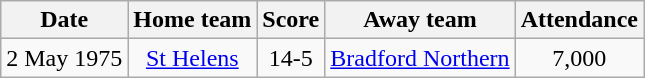<table class="wikitable" style="text-align: center">
<tr>
<th>Date</th>
<th>Home team</th>
<th>Score</th>
<th>Away team</th>
<th>Attendance</th>
</tr>
<tr>
<td>2 May 1975</td>
<td><a href='#'>St Helens</a></td>
<td>14-5</td>
<td><a href='#'>Bradford Northern</a></td>
<td>7,000</td>
</tr>
</table>
